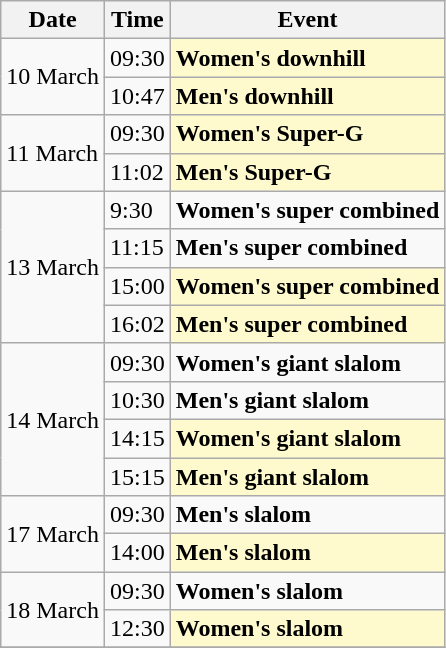<table class=wikitable>
<tr>
<th>Date</th>
<th>Time</th>
<th>Event</th>
</tr>
<tr>
<td rowspan=2>10 March</td>
<td>09:30</td>
<td style=background:lemonchiffon><strong>Women's downhill</strong></td>
</tr>
<tr>
<td>10:47</td>
<td style=background:lemonchiffon><strong>Men's downhill</strong></td>
</tr>
<tr>
<td rowspan=2>11 March</td>
<td>09:30</td>
<td style=background:lemonchiffon><strong>Women's Super-G</strong></td>
</tr>
<tr>
<td>11:02</td>
<td style=background:lemonchiffon><strong>Men's Super-G</strong></td>
</tr>
<tr>
<td rowspan=4>13 March</td>
<td>9:30</td>
<td><strong>Women's super combined</strong></td>
</tr>
<tr>
<td>11:15</td>
<td><strong>Men's super combined</strong></td>
</tr>
<tr>
<td>15:00</td>
<td style=background:lemonchiffon><strong>Women's super combined</strong></td>
</tr>
<tr>
<td>16:02</td>
<td style=background:lemonchiffon><strong>Men's super combined</strong></td>
</tr>
<tr>
<td rowspan=4>14 March</td>
<td>09:30</td>
<td><strong>Women's giant slalom</strong></td>
</tr>
<tr>
<td>10:30</td>
<td><strong>Men's giant slalom</strong></td>
</tr>
<tr>
<td>14:15</td>
<td style=background:lemonchiffon><strong>Women's giant slalom</strong></td>
</tr>
<tr>
<td>15:15</td>
<td style=background:lemonchiffon><strong>Men's giant slalom</strong></td>
</tr>
<tr>
<td rowspan=2>17 March</td>
<td>09:30</td>
<td><strong>Men's slalom</strong></td>
</tr>
<tr>
<td>14:00</td>
<td style=background:lemonchiffon><strong>Men's slalom</strong></td>
</tr>
<tr>
<td rowspan=2>18 March</td>
<td>09:30</td>
<td><strong>Women's slalom</strong></td>
</tr>
<tr>
<td>12:30</td>
<td style=background:lemonchiffon><strong>Women's slalom</strong></td>
</tr>
<tr>
</tr>
</table>
